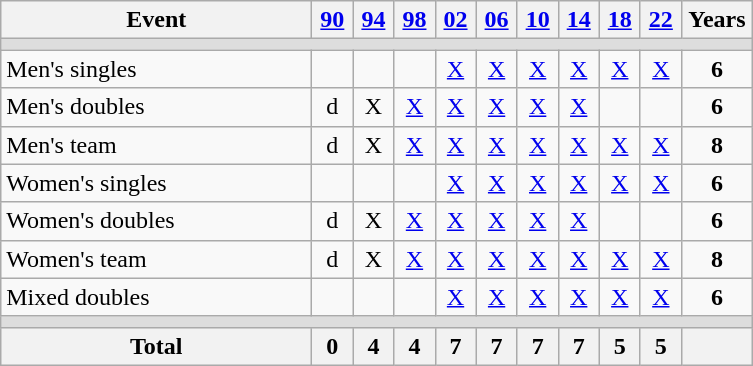<table class="wikitable" style="text-align:center">
<tr>
<th width="200">Event</th>
<th width=20><a href='#'>90</a></th>
<th width=20><a href='#'>94</a></th>
<th width=20><a href='#'>98</a></th>
<th width=20><a href='#'>02</a></th>
<th width=20><a href='#'>06</a></th>
<th width=20><a href='#'>10</a></th>
<th width=20><a href='#'>14</a></th>
<th width=20><a href='#'>18</a></th>
<th width=20><a href='#'>22</a></th>
<th width=40>Years</th>
</tr>
<tr bgcolor=#DDDDDD>
<td colspan=11></td>
</tr>
<tr>
<td align=left>Men's singles</td>
<td></td>
<td></td>
<td></td>
<td><a href='#'>X</a></td>
<td><a href='#'>X</a></td>
<td><a href='#'>X</a></td>
<td><a href='#'>X</a></td>
<td><a href='#'>X</a></td>
<td><a href='#'>X</a></td>
<td><strong>6</strong></td>
</tr>
<tr>
<td align=left>Men's doubles</td>
<td>d</td>
<td>X</td>
<td><a href='#'>X</a></td>
<td><a href='#'>X</a></td>
<td><a href='#'>X</a></td>
<td><a href='#'>X</a></td>
<td><a href='#'>X</a></td>
<td></td>
<td></td>
<td><strong>6</strong></td>
</tr>
<tr>
<td align=left>Men's team</td>
<td>d</td>
<td>X</td>
<td><a href='#'>X</a></td>
<td><a href='#'>X</a></td>
<td><a href='#'>X</a></td>
<td><a href='#'>X</a></td>
<td><a href='#'>X</a></td>
<td><a href='#'>X</a></td>
<td><a href='#'>X</a></td>
<td><strong>8</strong></td>
</tr>
<tr>
<td align=left>Women's singles</td>
<td></td>
<td></td>
<td></td>
<td><a href='#'>X</a></td>
<td><a href='#'>X</a></td>
<td><a href='#'>X</a></td>
<td><a href='#'>X</a></td>
<td><a href='#'>X</a></td>
<td><a href='#'>X</a></td>
<td><strong>6</strong></td>
</tr>
<tr>
<td align=left>Women's doubles</td>
<td>d</td>
<td>X</td>
<td><a href='#'>X</a></td>
<td><a href='#'>X</a></td>
<td><a href='#'>X</a></td>
<td><a href='#'>X</a></td>
<td><a href='#'>X</a></td>
<td></td>
<td></td>
<td><strong>6</strong></td>
</tr>
<tr>
<td align=left>Women's team</td>
<td>d</td>
<td>X</td>
<td><a href='#'>X</a></td>
<td><a href='#'>X</a></td>
<td><a href='#'>X</a></td>
<td><a href='#'>X</a></td>
<td><a href='#'>X</a></td>
<td><a href='#'>X</a></td>
<td><a href='#'>X</a></td>
<td><strong>8</strong></td>
</tr>
<tr>
<td align=left>Mixed doubles</td>
<td></td>
<td></td>
<td></td>
<td><a href='#'>X</a></td>
<td><a href='#'>X</a></td>
<td><a href='#'>X</a></td>
<td><a href='#'>X</a></td>
<td><a href='#'>X</a></td>
<td><a href='#'>X</a></td>
<td><strong>6</strong></td>
</tr>
<tr bgcolor=#DDDDDD>
<td colspan=11></td>
</tr>
<tr>
<th>Total</th>
<th>0</th>
<th>4</th>
<th>4</th>
<th>7</th>
<th>7</th>
<th>7</th>
<th>7</th>
<th>5</th>
<th>5</th>
<th></th>
</tr>
</table>
